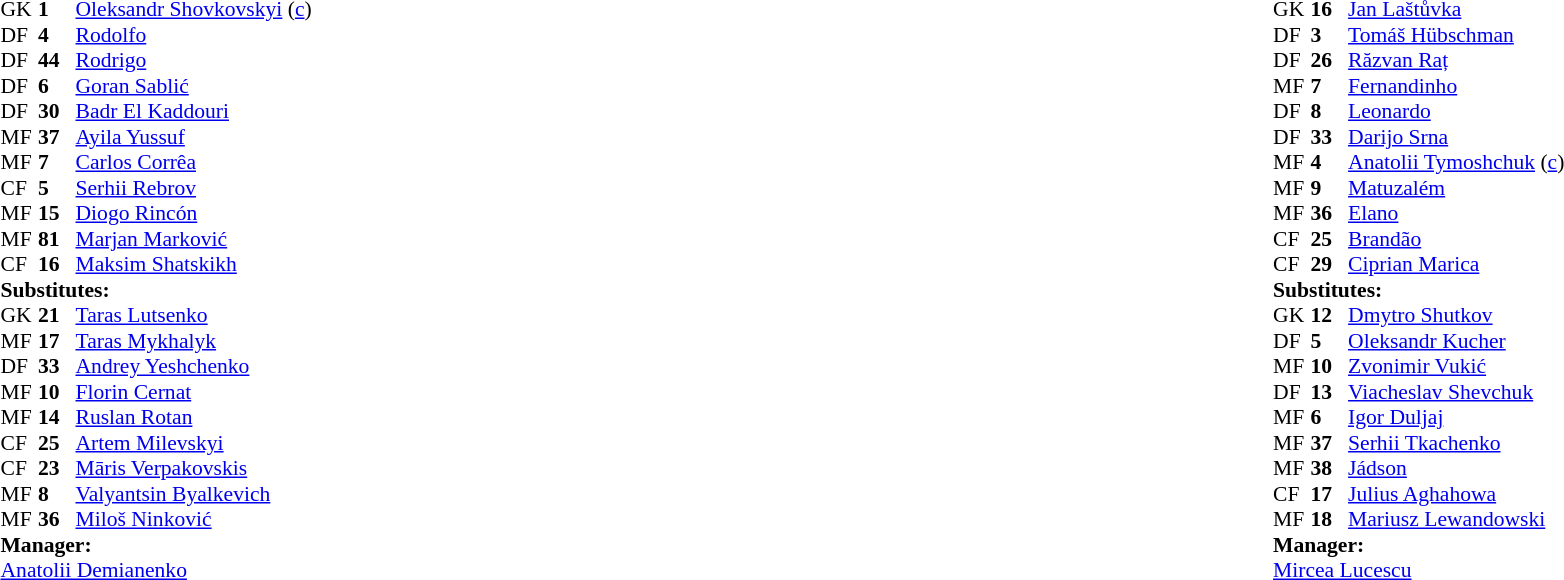<table width="100%">
<tr>
<td valign="top" width="50%"><br><table style="font-size: 90%" cellspacing="0" cellpadding="0">
<tr>
<th width="25"></th>
<th width="25"></th>
</tr>
<tr>
<td>GK</td>
<td><strong>1</strong></td>
<td> <a href='#'>Oleksandr Shovkovskyi</a> (<a href='#'>c</a>)</td>
</tr>
<tr>
<td>DF</td>
<td><strong>4</strong></td>
<td> <a href='#'>Rodolfo</a></td>
<td></td>
<td></td>
</tr>
<tr>
<td>DF</td>
<td><strong>44</strong></td>
<td> <a href='#'>Rodrigo</a></td>
<td></td>
<td></td>
</tr>
<tr>
<td>DF</td>
<td><strong>6</strong></td>
<td> <a href='#'>Goran Sablić</a></td>
<td></td>
</tr>
<tr>
<td>DF</td>
<td><strong>30</strong></td>
<td> <a href='#'>Badr El Kaddouri</a></td>
<td></td>
</tr>
<tr>
<td>MF</td>
<td><strong>37</strong></td>
<td> <a href='#'>Ayila Yussuf</a></td>
<td></td>
<td></td>
</tr>
<tr>
<td>MF</td>
<td><strong>7</strong></td>
<td> <a href='#'>Carlos Corrêa</a></td>
<td></td>
<td></td>
</tr>
<tr>
<td>CF</td>
<td><strong>5</strong></td>
<td> <a href='#'>Serhii Rebrov</a></td>
<td></td>
<td></td>
</tr>
<tr>
<td>MF</td>
<td><strong>15</strong></td>
<td> <a href='#'>Diogo Rincón</a></td>
<td></td>
<td></td>
</tr>
<tr>
<td>MF</td>
<td><strong>81</strong></td>
<td> <a href='#'>Marjan Marković</a></td>
<td></td>
<td></td>
</tr>
<tr>
<td>CF</td>
<td><strong>16</strong></td>
<td> <a href='#'>Maksim Shatskikh</a></td>
<td></td>
<td></td>
</tr>
<tr>
<td colspan=3><strong>Substitutes:</strong></td>
</tr>
<tr>
<td>GK</td>
<td><strong>21</strong></td>
<td> <a href='#'>Taras Lutsenko</a></td>
</tr>
<tr>
<td>MF</td>
<td><strong>17</strong></td>
<td> <a href='#'>Taras Mykhalyk</a></td>
<td></td>
<td></td>
</tr>
<tr>
<td>DF</td>
<td><strong>33</strong></td>
<td> <a href='#'>Andrey Yeshchenko</a></td>
<td></td>
<td></td>
</tr>
<tr>
<td>MF</td>
<td><strong>10</strong></td>
<td> <a href='#'>Florin Cernat</a></td>
<td></td>
<td></td>
</tr>
<tr>
<td>MF</td>
<td><strong>14</strong></td>
<td> <a href='#'>Ruslan Rotan</a></td>
<td></td>
<td></td>
</tr>
<tr>
<td>CF</td>
<td><strong>25</strong></td>
<td> <a href='#'>Artem Milevskyi</a></td>
<td></td>
<td></td>
</tr>
<tr>
<td>CF</td>
<td><strong>23</strong></td>
<td> <a href='#'>Māris Verpakovskis</a></td>
<td></td>
<td></td>
</tr>
<tr>
<td>MF</td>
<td><strong>8</strong></td>
<td> <a href='#'>Valyantsin Byalkevich</a></td>
<td></td>
<td></td>
</tr>
<tr>
<td>MF</td>
<td><strong>36</strong></td>
<td> <a href='#'>Miloš Ninković</a></td>
<td></td>
<td></td>
</tr>
<tr>
<td colspan=3><strong>Manager:</strong></td>
</tr>
<tr>
<td colspan=4> <a href='#'>Anatolii Demianenko</a></td>
</tr>
</table>
</td>
<td valign="top"></td>
<td valign="top" width="50%"><br><table style="font-size:90%; margin:auto" cellspacing="0" cellpadding="0">
<tr>
<th width=25></th>
<th width=25></th>
</tr>
<tr>
<td>GK</td>
<td><strong>16</strong></td>
<td> <a href='#'>Jan Laštůvka</a></td>
</tr>
<tr>
<td>DF</td>
<td><strong>3</strong></td>
<td> <a href='#'>Tomáš Hübschman</a></td>
<td></td>
<td></td>
</tr>
<tr>
<td>DF</td>
<td><strong>26</strong></td>
<td> <a href='#'>Răzvan Raț</a></td>
<td></td>
<td></td>
</tr>
<tr>
<td>MF</td>
<td><strong>7</strong></td>
<td> <a href='#'>Fernandinho</a></td>
<td></td>
<td></td>
</tr>
<tr>
<td>DF</td>
<td><strong>8</strong></td>
<td> <a href='#'>Leonardo</a></td>
<td></td>
<td></td>
</tr>
<tr>
<td>DF</td>
<td><strong>33</strong></td>
<td> <a href='#'>Darijo Srna</a></td>
<td></td>
<td></td>
</tr>
<tr>
<td>MF</td>
<td><strong>4</strong></td>
<td> <a href='#'>Anatolii Tymoshchuk</a> (<a href='#'>c</a>)</td>
<td></td>
<td></td>
</tr>
<tr>
<td>MF</td>
<td><strong>9</strong></td>
<td> <a href='#'>Matuzalém</a></td>
<td></td>
<td></td>
</tr>
<tr>
<td>MF</td>
<td><strong>36</strong></td>
<td> <a href='#'>Elano</a></td>
<td></td>
<td></td>
</tr>
<tr>
<td>CF</td>
<td><strong>25</strong></td>
<td> <a href='#'>Brandão</a></td>
<td></td>
<td></td>
</tr>
<tr>
<td>CF</td>
<td><strong>29</strong></td>
<td> <a href='#'>Ciprian Marica</a></td>
<td></td>
<td></td>
</tr>
<tr>
<td colspan=3><strong>Substitutes:</strong></td>
</tr>
<tr>
<td>GK</td>
<td><strong>12</strong></td>
<td> <a href='#'>Dmytro Shutkov</a></td>
</tr>
<tr>
<td>DF</td>
<td><strong>5</strong></td>
<td> <a href='#'>Oleksandr Kucher</a></td>
<td></td>
<td></td>
</tr>
<tr>
<td>MF</td>
<td><strong>10</strong></td>
<td> <a href='#'>Zvonimir Vukić</a></td>
<td></td>
<td></td>
</tr>
<tr>
<td>DF</td>
<td><strong>13</strong></td>
<td> <a href='#'>Viacheslav Shevchuk</a></td>
<td></td>
<td></td>
</tr>
<tr>
<td>MF</td>
<td><strong>6</strong></td>
<td> <a href='#'>Igor Duljaj</a></td>
<td></td>
<td></td>
</tr>
<tr>
<td>MF</td>
<td><strong>37</strong></td>
<td> <a href='#'>Serhii Tkachenko</a></td>
<td></td>
<td></td>
</tr>
<tr>
<td>MF</td>
<td><strong>38</strong></td>
<td> <a href='#'>Jádson</a></td>
<td></td>
<td></td>
</tr>
<tr>
<td>CF</td>
<td><strong>17</strong></td>
<td> <a href='#'>Julius Aghahowa</a></td>
<td></td>
<td></td>
</tr>
<tr>
<td>MF</td>
<td><strong>18</strong></td>
<td> <a href='#'>Mariusz Lewandowski</a></td>
</tr>
<tr>
<td colspan=3><strong>Manager:</strong></td>
</tr>
<tr>
<td colspan=4> <a href='#'>Mircea Lucescu</a></td>
</tr>
</table>
</td>
</tr>
</table>
